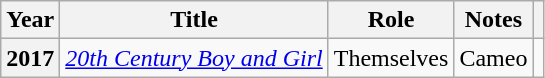<table class="wikitable plainrowheaders">
<tr>
<th scope="col">Year</th>
<th scope="col">Title</th>
<th scope="col">Role</th>
<th scope="col">Notes</th>
<th scope="col" class="unsortable"></th>
</tr>
<tr>
<th scope="row">2017</th>
<td><em><a href='#'>20th Century Boy and Girl</a></em></td>
<td>Themselves</td>
<td>Cameo</td>
<td style="text-align:center"></td>
</tr>
</table>
